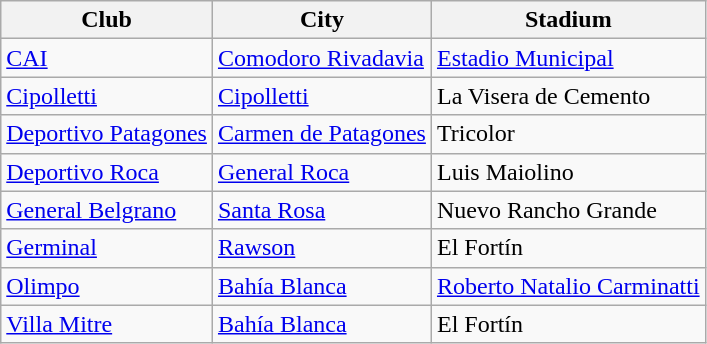<table class="wikitable sortable">
<tr>
<th>Club</th>
<th>City</th>
<th>Stadium</th>
</tr>
<tr>
<td> <a href='#'>CAI</a></td>
<td><a href='#'>Comodoro Rivadavia</a></td>
<td><a href='#'>Estadio Municipal</a></td>
</tr>
<tr>
<td> <a href='#'>Cipolletti</a></td>
<td><a href='#'>Cipolletti</a></td>
<td>La Visera de Cemento</td>
</tr>
<tr>
<td> <a href='#'>Deportivo Patagones</a></td>
<td><a href='#'>Carmen de Patagones</a></td>
<td>Tricolor</td>
</tr>
<tr>
<td> <a href='#'>Deportivo Roca</a></td>
<td><a href='#'>General Roca</a></td>
<td>Luis Maiolino</td>
</tr>
<tr>
<td> <a href='#'>General Belgrano</a></td>
<td><a href='#'>Santa Rosa</a></td>
<td>Nuevo Rancho Grande</td>
</tr>
<tr>
<td> <a href='#'>Germinal</a></td>
<td><a href='#'>Rawson</a></td>
<td>El Fortín</td>
</tr>
<tr>
<td> <a href='#'>Olimpo</a></td>
<td><a href='#'>Bahía Blanca</a></td>
<td><a href='#'>Roberto Natalio Carminatti</a></td>
</tr>
<tr>
<td> <a href='#'>Villa Mitre</a></td>
<td><a href='#'>Bahía Blanca</a></td>
<td>El Fortín</td>
</tr>
</table>
